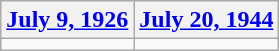<table class=wikitable>
<tr>
<th><a href='#'>July 9, 1926</a></th>
<th><a href='#'>July 20, 1944</a></th>
</tr>
<tr>
<td></td>
<td></td>
</tr>
</table>
